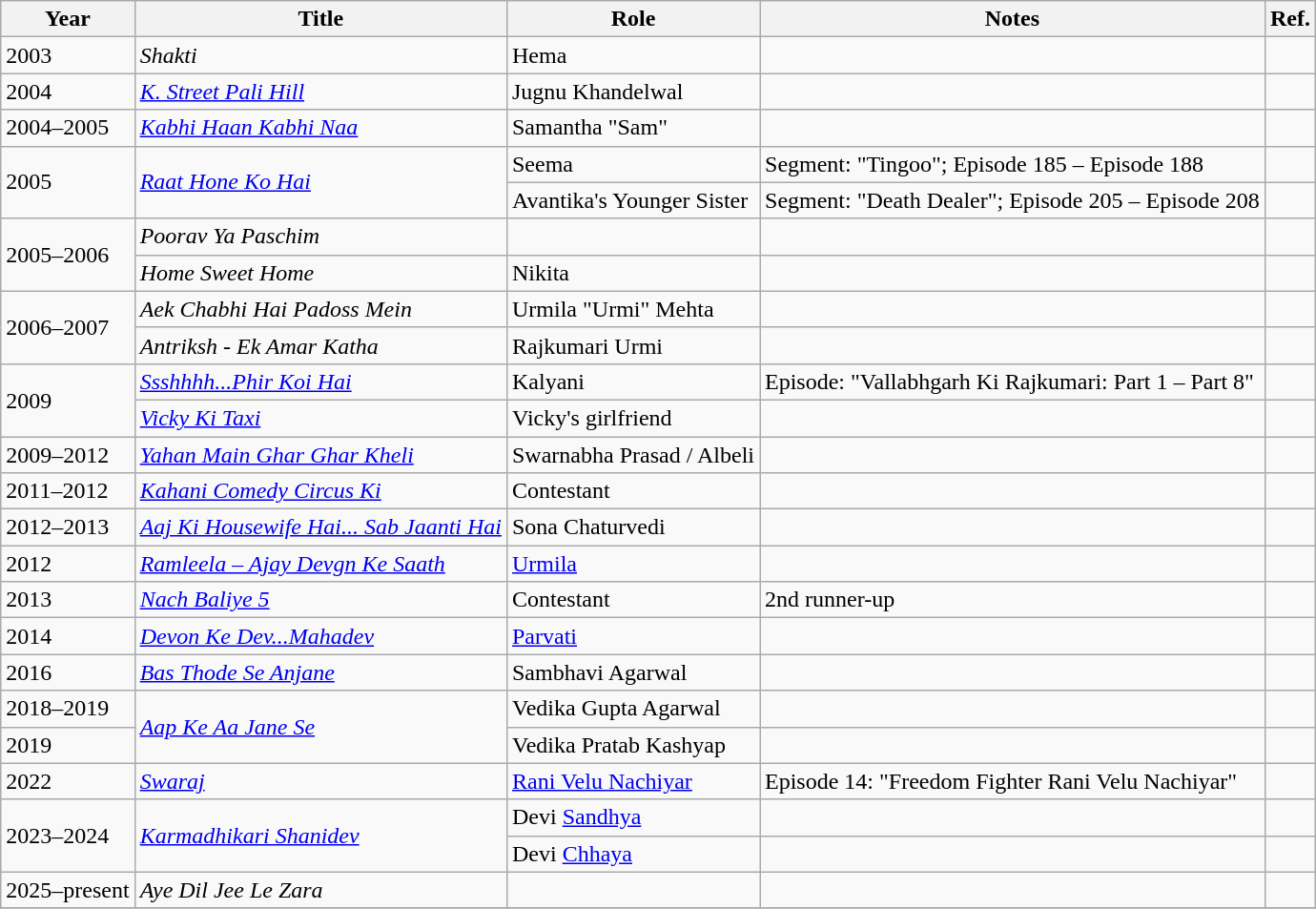<table class="wikitable plainrowheaders sortable" style="margin-right: 0;">
<tr>
<th>Year</th>
<th>Title</th>
<th>Role</th>
<th class="unsortable">Notes</th>
<th class="unsortable">Ref.</th>
</tr>
<tr>
<td>2003</td>
<td><em>Shakti </em></td>
<td>Hema</td>
<td></td>
<td></td>
</tr>
<tr>
<td>2004</td>
<td><em><a href='#'>K. Street Pali Hill</a></em></td>
<td>Jugnu Khandelwal</td>
<td></td>
<td></td>
</tr>
<tr>
<td>2004–2005</td>
<td><em><a href='#'>Kabhi Haan Kabhi Naa</a></em></td>
<td>Samantha "Sam"</td>
<td></td>
<td></td>
</tr>
<tr>
<td rowspan="2">2005</td>
<td rowspan="2"><em><a href='#'>Raat Hone Ko Hai</a></em></td>
<td>Seema</td>
<td>Segment: "Tingoo"; Episode 185 – Episode 188</td>
<td></td>
</tr>
<tr>
<td>Avantika's Younger Sister</td>
<td>Segment: "Death Dealer"; Episode 205 – Episode 208</td>
<td></td>
</tr>
<tr>
<td rowspan="2">2005–2006</td>
<td><em>Poorav Ya Paschim</em></td>
<td></td>
<td></td>
<td></td>
</tr>
<tr>
<td><em>Home Sweet Home</em></td>
<td>Nikita</td>
<td></td>
<td></td>
</tr>
<tr>
<td rowspan="2">2006–2007</td>
<td><em>Aek Chabhi Hai Padoss Mein</em></td>
<td>Urmila "Urmi" Mehta</td>
<td></td>
<td></td>
</tr>
<tr>
<td><em>Antriksh - Ek Amar Katha</em></td>
<td>Rajkumari Urmi</td>
<td></td>
<td></td>
</tr>
<tr>
<td rowspan="2">2009</td>
<td><em><a href='#'>Ssshhhh...Phir Koi Hai</a></em></td>
<td>Kalyani</td>
<td>Episode: "Vallabhgarh Ki Rajkumari: Part 1 – Part 8"</td>
<td></td>
</tr>
<tr>
<td><em><a href='#'>Vicky Ki Taxi</a></em></td>
<td>Vicky's girlfriend</td>
<td></td>
<td></td>
</tr>
<tr>
<td>2009–2012</td>
<td><em><a href='#'>Yahan Main Ghar Ghar Kheli</a></em></td>
<td>Swarnabha Prasad / Albeli</td>
<td></td>
<td></td>
</tr>
<tr>
<td>2011–2012</td>
<td><em><a href='#'>Kahani Comedy Circus Ki</a></em></td>
<td>Contestant</td>
<td></td>
<td></td>
</tr>
<tr>
<td>2012–2013</td>
<td><em><a href='#'>Aaj Ki Housewife Hai... Sab Jaanti Hai</a></em></td>
<td>Sona Chaturvedi</td>
<td></td>
<td></td>
</tr>
<tr>
<td>2012</td>
<td><em><a href='#'>Ramleela – Ajay Devgn Ke Saath</a></em></td>
<td><a href='#'>Urmila</a></td>
<td></td>
<td></td>
</tr>
<tr>
<td>2013</td>
<td><em><a href='#'>Nach Baliye 5</a></em></td>
<td>Contestant</td>
<td>2nd runner-up</td>
<td></td>
</tr>
<tr>
<td>2014</td>
<td><em><a href='#'>Devon Ke Dev...Mahadev</a></em></td>
<td><a href='#'>Parvati</a></td>
<td></td>
<td></td>
</tr>
<tr>
<td>2016</td>
<td><em><a href='#'>Bas Thode Se Anjane</a></em></td>
<td>Sambhavi Agarwal</td>
<td></td>
<td></td>
</tr>
<tr>
<td>2018–2019</td>
<td rowspan="2"><em><a href='#'>Aap Ke Aa Jane Se</a></em></td>
<td>Vedika Gupta Agarwal</td>
<td></td>
<td></td>
</tr>
<tr>
<td>2019</td>
<td>Vedika Pratab Kashyap</td>
<td></td>
<td></td>
</tr>
<tr>
<td>2022</td>
<td><em><a href='#'>Swaraj</a></em></td>
<td><a href='#'>Rani Velu Nachiyar</a></td>
<td>Episode 14: "Freedom Fighter Rani Velu Nachiyar"</td>
<td></td>
</tr>
<tr>
<td rowspan = "2">2023–2024</td>
<td rowspan = "2"><em><a href='#'>Karmadhikari Shanidev</a></em></td>
<td>Devi <a href='#'>Sandhya</a></td>
<td></td>
<td></td>
</tr>
<tr>
<td>Devi <a href='#'>Chhaya</a></td>
<td></td>
<td></td>
</tr>
<tr>
<td>2025–present</td>
<td><em>Aye Dil Jee Le Zara</em></td>
<td></td>
<td></td>
<td></td>
</tr>
<tr>
</tr>
</table>
